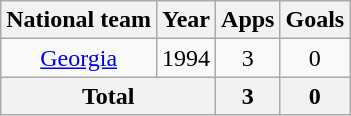<table class="wikitable" style="text-align:center">
<tr>
<th>National team</th>
<th>Year</th>
<th>Apps</th>
<th>Goals</th>
</tr>
<tr>
<td><a href='#'>Georgia</a></td>
<td>1994</td>
<td>3</td>
<td>0</td>
</tr>
<tr>
<th colspan="2">Total</th>
<th>3</th>
<th>0</th>
</tr>
</table>
